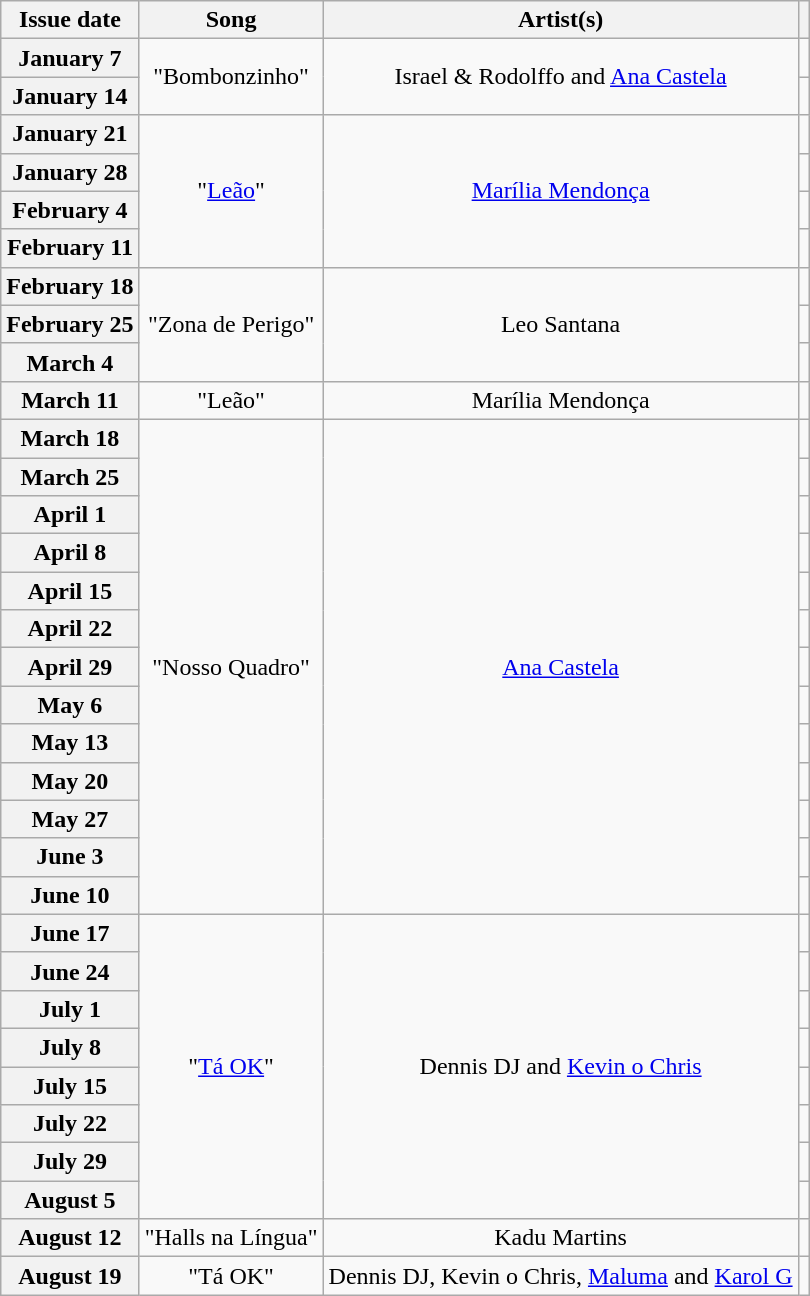<table class="wikitable plainrowheaders" style="text-align: center">
<tr>
<th scope="col">Issue date</th>
<th>Song</th>
<th>Artist(s)</th>
<th></th>
</tr>
<tr>
<th scope="row">January 7</th>
<td rowspan="2">"Bombonzinho"</td>
<td rowspan="2">Israel & Rodolffo and <a href='#'>Ana Castela</a></td>
<td></td>
</tr>
<tr>
<th scope="row">January 14</th>
<td></td>
</tr>
<tr>
<th scope="row">January 21</th>
<td rowspan="4">"<a href='#'>Leão</a>"</td>
<td rowspan="4"><a href='#'>Marília Mendonça</a></td>
<td></td>
</tr>
<tr>
<th scope="row">January 28</th>
<td></td>
</tr>
<tr>
<th scope="row">February 4</th>
<td></td>
</tr>
<tr>
<th scope="row">February 11</th>
<td></td>
</tr>
<tr>
<th scope="row">February 18</th>
<td rowspan="3">"Zona de Perigo"</td>
<td rowspan="3">Leo Santana</td>
<td></td>
</tr>
<tr>
<th scope="row">February 25</th>
<td></td>
</tr>
<tr>
<th scope="row">March 4</th>
<td></td>
</tr>
<tr>
<th scope="row">March 11</th>
<td>"Leão"</td>
<td>Marília Mendonça</td>
<td></td>
</tr>
<tr>
<th scope="row">March 18</th>
<td rowspan="13">"Nosso Quadro"</td>
<td rowspan="13"><a href='#'>Ana Castela</a></td>
<td></td>
</tr>
<tr>
<th scope="row">March 25</th>
<td></td>
</tr>
<tr>
<th scope="row">April 1</th>
<td></td>
</tr>
<tr>
<th scope="row">April 8</th>
<td></td>
</tr>
<tr>
<th scope="row">April 15</th>
<td></td>
</tr>
<tr>
<th scope="row">April 22</th>
<td></td>
</tr>
<tr>
<th scope="row">April 29</th>
<td></td>
</tr>
<tr>
<th scope="row">May 6</th>
<td></td>
</tr>
<tr>
<th scope="row">May 13</th>
<td></td>
</tr>
<tr>
<th scope="row">May 20</th>
<td></td>
</tr>
<tr>
<th scope="row">May 27</th>
<td></td>
</tr>
<tr>
<th scope="row">June 3</th>
<td></td>
</tr>
<tr>
<th scope="row">June 10</th>
<td></td>
</tr>
<tr>
<th scope="row">June 17</th>
<td rowspan="8">"<a href='#'>Tá OK</a>"</td>
<td rowspan="8">Dennis DJ and <a href='#'>Kevin o Chris</a></td>
<td></td>
</tr>
<tr>
<th scope="row">June 24</th>
<td></td>
</tr>
<tr>
<th scope="row">July 1</th>
<td></td>
</tr>
<tr>
<th scope="row">July 8</th>
<td></td>
</tr>
<tr>
<th scope="row">July 15</th>
<td></td>
</tr>
<tr>
<th scope="row">July 22</th>
<td></td>
</tr>
<tr>
<th scope="row">July 29</th>
<td></td>
</tr>
<tr>
<th scope="row">August 5</th>
<td></td>
</tr>
<tr>
<th scope="row">August 12</th>
<td>"Halls na Língua"</td>
<td>Kadu Martins</td>
<td></td>
</tr>
<tr>
<th scope="row">August 19</th>
<td>"Tá OK"</td>
<td>Dennis DJ, Kevin o Chris, <a href='#'>Maluma</a> and <a href='#'>Karol G</a></td>
<td></td>
</tr>
</table>
